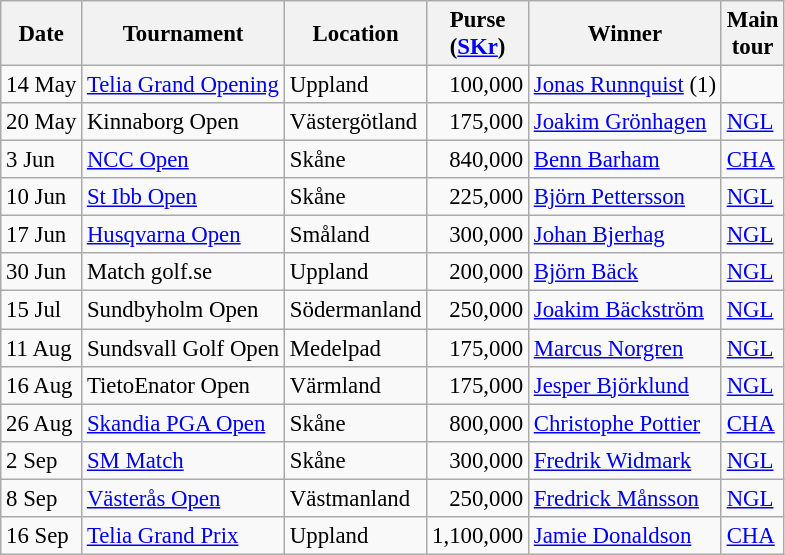<table class="wikitable" style="font-size:95%;">
<tr>
<th>Date</th>
<th>Tournament</th>
<th>Location</th>
<th>Purse<br>(<a href='#'>SKr</a>)</th>
<th>Winner</th>
<th>Main<br>tour</th>
</tr>
<tr>
<td>14 May</td>
<td><a href='#'>Telia Grand Opening</a></td>
<td>Uppland</td>
<td align=right>100,000</td>
<td> <a href='#'>Jonas Runnquist</a> (1)</td>
<td></td>
</tr>
<tr>
<td>20 May</td>
<td>Kinnaborg Open</td>
<td>Västergötland</td>
<td align=right>175,000</td>
<td> <a href='#'>Joakim Grönhagen</a></td>
<td><a href='#'>NGL</a></td>
</tr>
<tr>
<td>3 Jun</td>
<td><a href='#'>NCC Open</a></td>
<td>Skåne</td>
<td align=right>840,000</td>
<td> <a href='#'>Benn Barham</a></td>
<td><a href='#'>CHA</a></td>
</tr>
<tr>
<td>10 Jun</td>
<td><a href='#'>St Ibb Open</a></td>
<td>Skåne</td>
<td align=right>225,000</td>
<td> <a href='#'>Björn Pettersson</a></td>
<td><a href='#'>NGL</a></td>
</tr>
<tr>
<td>17 Jun</td>
<td><a href='#'>Husqvarna Open</a></td>
<td>Småland</td>
<td align=right>300,000</td>
<td> <a href='#'>Johan Bjerhag</a></td>
<td><a href='#'>NGL</a></td>
</tr>
<tr>
<td>30 Jun</td>
<td>Match golf.se</td>
<td>Uppland</td>
<td align=right>200,000</td>
<td> <a href='#'>Björn Bäck</a></td>
<td><a href='#'>NGL</a></td>
</tr>
<tr>
<td>15 Jul</td>
<td>Sundbyholm Open</td>
<td>Södermanland</td>
<td align=right>250,000</td>
<td> <a href='#'>Joakim Bäckström</a></td>
<td><a href='#'>NGL</a></td>
</tr>
<tr>
<td>11 Aug</td>
<td>Sundsvall Golf Open</td>
<td>Medelpad</td>
<td align=right>175,000</td>
<td> <a href='#'>Marcus Norgren</a></td>
<td><a href='#'>NGL</a></td>
</tr>
<tr>
<td>16 Aug</td>
<td>TietoEnator Open</td>
<td>Värmland</td>
<td align=right>175,000</td>
<td> <a href='#'>Jesper Björklund</a></td>
<td><a href='#'>NGL</a></td>
</tr>
<tr>
<td>26 Aug</td>
<td><a href='#'>Skandia PGA Open</a></td>
<td>Skåne</td>
<td align=right>800,000</td>
<td> <a href='#'>Christophe Pottier</a></td>
<td><a href='#'>CHA</a></td>
</tr>
<tr>
<td>2 Sep</td>
<td><a href='#'>SM Match</a></td>
<td>Skåne</td>
<td align=right>300,000</td>
<td> <a href='#'>Fredrik Widmark</a></td>
<td><a href='#'>NGL</a></td>
</tr>
<tr>
<td>8 Sep</td>
<td><a href='#'>Västerås Open</a></td>
<td>Västmanland</td>
<td align=right>250,000</td>
<td> <a href='#'>Fredrick Månsson</a></td>
<td><a href='#'>NGL</a></td>
</tr>
<tr>
<td>16 Sep</td>
<td><a href='#'>Telia Grand Prix</a></td>
<td>Uppland</td>
<td align=right>1,100,000</td>
<td> <a href='#'>Jamie Donaldson</a></td>
<td><a href='#'>CHA</a></td>
</tr>
</table>
